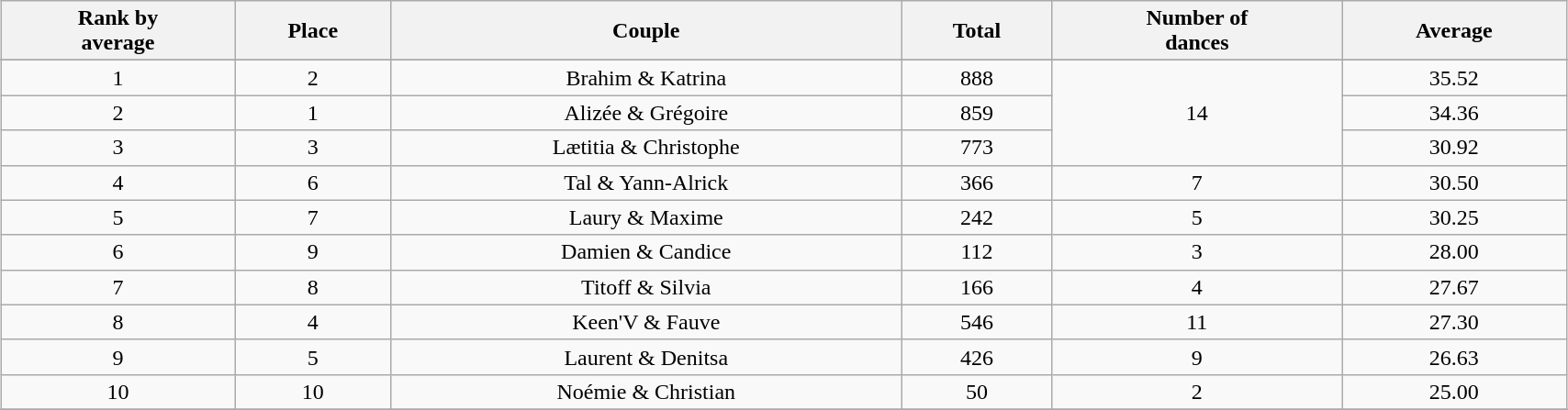<table class="wikitable sortable" style="margin:auto; text-align:center; margin:5px; width:90%;">
<tr>
<th>Rank by<br>average</th>
<th>Place</th>
<th>Couple</th>
<th>Total</th>
<th>Number of<br> dances</th>
<th>Average</th>
</tr>
<tr>
</tr>
<tr>
<td>1</td>
<td>2</td>
<td>Brahim & Katrina</td>
<td>888</td>
<td rowspan=3>14</td>
<td>35.52</td>
</tr>
<tr>
<td>2</td>
<td>1</td>
<td>Alizée & Grégoire</td>
<td>859</td>
<td>34.36</td>
</tr>
<tr>
<td>3</td>
<td>3</td>
<td>Lætitia & Christophe</td>
<td>773</td>
<td>30.92</td>
</tr>
<tr>
<td>4</td>
<td>6</td>
<td>Tal & Yann-Alrick</td>
<td>366</td>
<td>7</td>
<td>30.50</td>
</tr>
<tr>
<td>5</td>
<td>7</td>
<td>Laury & Maxime</td>
<td>242</td>
<td>5</td>
<td>30.25</td>
</tr>
<tr>
<td>6</td>
<td>9</td>
<td>Damien & Candice</td>
<td>112</td>
<td>3</td>
<td>28.00</td>
</tr>
<tr>
<td>7</td>
<td>8</td>
<td>Titoff & Silvia</td>
<td>166</td>
<td>4</td>
<td>27.67</td>
</tr>
<tr>
<td>8</td>
<td>4</td>
<td>Keen'V & Fauve</td>
<td>546</td>
<td>11</td>
<td>27.30</td>
</tr>
<tr>
<td>9</td>
<td>5</td>
<td>Laurent & Denitsa</td>
<td>426</td>
<td>9</td>
<td>26.63</td>
</tr>
<tr>
<td>10</td>
<td>10</td>
<td>Noémie & Christian</td>
<td>50</td>
<td>2</td>
<td>25.00</td>
</tr>
<tr>
</tr>
</table>
